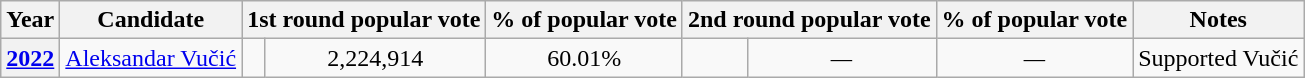<table class="wikitable" style="text-align:center">
<tr>
<th>Year</th>
<th>Candidate</th>
<th colspan="2">1st round popular vote</th>
<th>% of popular vote</th>
<th colspan="2">2nd round popular vote</th>
<th>% of popular vote</th>
<th>Notes</th>
</tr>
<tr>
<th><a href='#'>2022</a></th>
<td><a href='#'>Aleksandar Vučić</a></td>
<td></td>
<td>2,224,914</td>
<td>60.01%</td>
<td></td>
<td><em>—</em></td>
<td><em>—</em></td>
<td style="text-align: left">Supported Vučić</td>
</tr>
</table>
